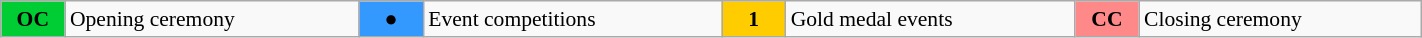<table class="wikitable" style="margin:0.5em auto; font-size:90%; position:relative; width:75%;">
<tr>
<td style="width:2.5em; background-color:#00cc33; text-align:center;"><strong>OC</strong></td>
<td>Opening ceremony</td>
<td style="width:2.5em; background-color:#3399ff; text-align:center;">●</td>
<td>Event competitions</td>
<td style="width:2.5em; background-color:#ffcc00; text-align:center;"><strong>1</strong></td>
<td>Gold medal events</td>
<td style="width:2.5em; background-color:#FF8888; text-align:center;"><strong>CC</strong></td>
<td>Closing ceremony</td>
</tr>
</table>
